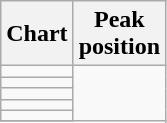<table class="wikitable sortable plainrowheaders">
<tr>
<th>Chart</th>
<th>Peak<br>position</th>
</tr>
<tr>
<td></td>
</tr>
<tr>
<td></td>
</tr>
<tr>
<td></td>
</tr>
<tr>
<td></td>
</tr>
<tr>
<td></td>
</tr>
<tr>
</tr>
</table>
